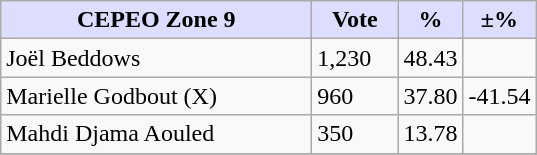<table class="wikitable">
<tr>
<th style="background:#DDDDFF" width="200px">CEPEO Zone 9</th>
<th style="background:#DDDDFF" width="50px">Vote</th>
<th style="background:#DDDDFF" width="30px">%</th>
<th style="background:#DDDDFF" width="30px">±%</th>
</tr>
<tr>
<td>Joël Beddows</td>
<td>1,230</td>
<td>48.43</td>
<td></td>
</tr>
<tr>
<td>Marielle Godbout (X)</td>
<td>960</td>
<td>37.80</td>
<td>-41.54</td>
</tr>
<tr>
<td>Mahdi Djama Aouled</td>
<td>350</td>
<td>13.78</td>
<td></td>
</tr>
<tr>
</tr>
</table>
